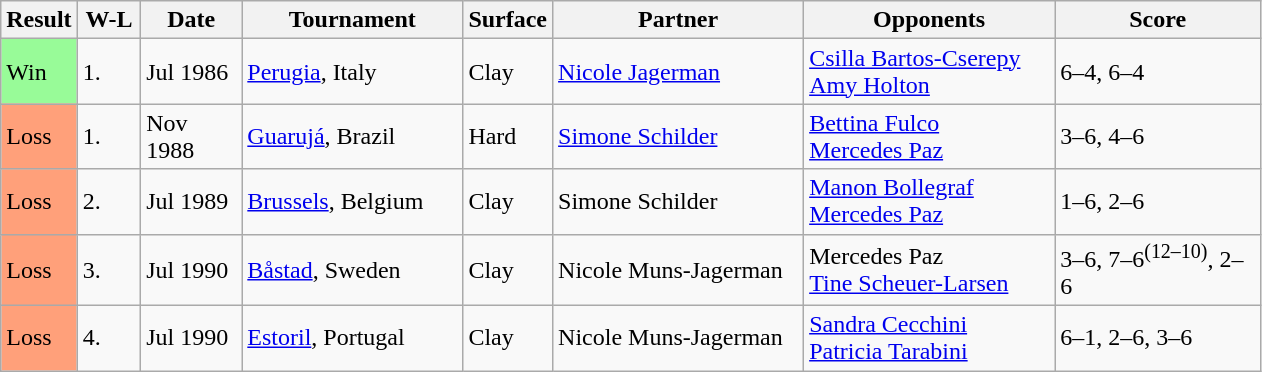<table class="sortable wikitable">
<tr>
<th style="width:40px">Result</th>
<th style="width:35px" class="unsortable">W-L</th>
<th style="width:60px">Date</th>
<th style="width:140px">Tournament</th>
<th style="width:50px">Surface</th>
<th style="width:160px">Partner</th>
<th style="width:160px">Opponents</th>
<th style="width:130px" class="unsortable">Score</th>
</tr>
<tr>
<td style="background:#98fb98;">Win</td>
<td>1.</td>
<td>Jul 1986</td>
<td><a href='#'>Perugia</a>, Italy</td>
<td>Clay</td>
<td> <a href='#'>Nicole Jagerman</a></td>
<td> <a href='#'>Csilla Bartos-Cserepy</a> <br>  <a href='#'>Amy Holton</a></td>
<td>6–4, 6–4</td>
</tr>
<tr>
<td style="background:#ffa07a;">Loss</td>
<td>1.</td>
<td>Nov 1988</td>
<td><a href='#'>Guarujá</a>, Brazil</td>
<td>Hard</td>
<td> <a href='#'>Simone Schilder</a></td>
<td> <a href='#'>Bettina Fulco</a> <br>  <a href='#'>Mercedes Paz</a></td>
<td>3–6, 4–6</td>
</tr>
<tr>
<td style="background:#ffa07a;">Loss</td>
<td>2.</td>
<td>Jul 1989</td>
<td><a href='#'>Brussels</a>, Belgium</td>
<td>Clay</td>
<td> Simone Schilder</td>
<td> <a href='#'>Manon Bollegraf</a> <br>  <a href='#'>Mercedes Paz</a></td>
<td>1–6, 2–6</td>
</tr>
<tr>
<td style="background:#ffa07a;">Loss</td>
<td>3.</td>
<td>Jul 1990</td>
<td><a href='#'>Båstad</a>, Sweden</td>
<td>Clay</td>
<td> Nicole Muns-Jagerman</td>
<td> Mercedes Paz <br>  <a href='#'>Tine Scheuer-Larsen</a></td>
<td>3–6, 7–6<sup>(12–10)</sup>, 2–6</td>
</tr>
<tr>
<td style="background:#ffa07a;">Loss</td>
<td>4.</td>
<td>Jul 1990</td>
<td><a href='#'>Estoril</a>, Portugal</td>
<td>Clay</td>
<td> Nicole Muns-Jagerman</td>
<td> <a href='#'>Sandra Cecchini</a> <br>  <a href='#'>Patricia Tarabini</a></td>
<td>6–1, 2–6, 3–6</td>
</tr>
</table>
